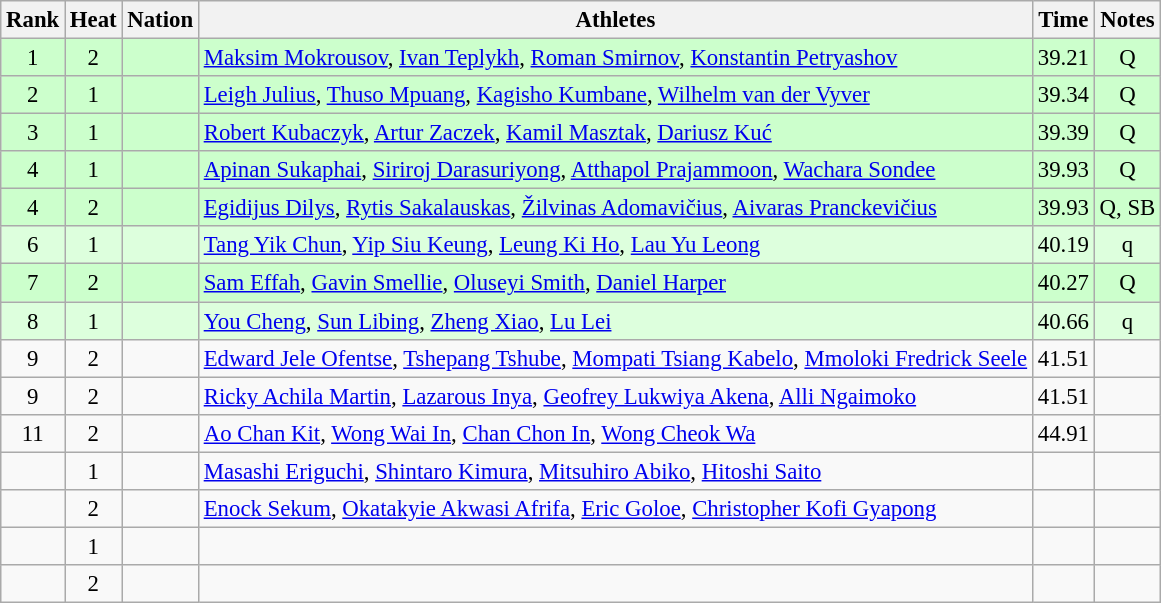<table class="wikitable sortable" style="text-align:center;font-size:95%">
<tr>
<th>Rank</th>
<th>Heat</th>
<th>Nation</th>
<th>Athletes</th>
<th>Time</th>
<th>Notes</th>
</tr>
<tr bgcolor=ccffcc>
<td>1</td>
<td>2</td>
<td align=left></td>
<td align=left><a href='#'>Maksim Mokrousov</a>, <a href='#'>Ivan Teplykh</a>, <a href='#'>Roman Smirnov</a>, <a href='#'>Konstantin Petryashov</a></td>
<td>39.21</td>
<td>Q</td>
</tr>
<tr bgcolor=ccffcc>
<td>2</td>
<td>1</td>
<td align=left></td>
<td align=left><a href='#'>Leigh Julius</a>, <a href='#'>Thuso Mpuang</a>, <a href='#'>Kagisho Kumbane</a>, <a href='#'>Wilhelm van der Vyver</a></td>
<td>39.34</td>
<td>Q</td>
</tr>
<tr bgcolor=ccffcc>
<td>3</td>
<td>1</td>
<td align=left></td>
<td align=left><a href='#'>Robert Kubaczyk</a>, <a href='#'>Artur Zaczek</a>, <a href='#'>Kamil Masztak</a>, <a href='#'>Dariusz Kuć</a></td>
<td>39.39</td>
<td>Q</td>
</tr>
<tr bgcolor=ccffcc>
<td>4</td>
<td>1</td>
<td align=left></td>
<td align=left><a href='#'>Apinan Sukaphai</a>, <a href='#'>Siriroj Darasuriyong</a>, <a href='#'>Atthapol Prajammoon</a>, <a href='#'>Wachara Sondee</a></td>
<td>39.93</td>
<td>Q</td>
</tr>
<tr bgcolor=ccffcc>
<td>4</td>
<td>2</td>
<td align=left></td>
<td align=left><a href='#'>Egidijus Dilys</a>, <a href='#'>Rytis Sakalauskas</a>, <a href='#'>Žilvinas Adomavičius</a>, <a href='#'>Aivaras Pranckevičius</a></td>
<td>39.93</td>
<td>Q, SB</td>
</tr>
<tr bgcolor=ddffdd>
<td>6</td>
<td>1</td>
<td align=left></td>
<td align=left><a href='#'>Tang Yik Chun</a>, <a href='#'>Yip Siu Keung</a>, <a href='#'>Leung Ki Ho</a>, <a href='#'>Lau Yu Leong</a></td>
<td>40.19</td>
<td>q</td>
</tr>
<tr bgcolor=ccffcc>
<td>7</td>
<td>2</td>
<td align=left></td>
<td align=left><a href='#'>Sam Effah</a>, <a href='#'>Gavin Smellie</a>, <a href='#'>Oluseyi Smith</a>, <a href='#'>Daniel Harper</a></td>
<td>40.27</td>
<td>Q</td>
</tr>
<tr bgcolor=ddffdd>
<td>8</td>
<td>1</td>
<td align=left></td>
<td align=left><a href='#'>You Cheng</a>, <a href='#'>Sun Libing</a>, <a href='#'>Zheng Xiao</a>, <a href='#'>Lu Lei</a></td>
<td>40.66</td>
<td>q</td>
</tr>
<tr>
<td>9</td>
<td>2</td>
<td align=left></td>
<td align=left><a href='#'>Edward Jele Ofentse</a>, <a href='#'>Tshepang Tshube</a>, <a href='#'>Mompati Tsiang Kabelo</a>, <a href='#'>Mmoloki Fredrick Seele</a></td>
<td>41.51</td>
<td></td>
</tr>
<tr>
<td>9</td>
<td>2</td>
<td align=left></td>
<td align=left><a href='#'>Ricky Achila Martin</a>, <a href='#'>Lazarous Inya</a>, <a href='#'>Geofrey Lukwiya Akena</a>, <a href='#'>Alli Ngaimoko</a></td>
<td>41.51</td>
<td></td>
</tr>
<tr>
<td>11</td>
<td>2</td>
<td align=left></td>
<td align=left><a href='#'>Ao Chan Kit</a>, <a href='#'>Wong Wai In</a>, <a href='#'>Chan Chon In</a>, <a href='#'>Wong Cheok Wa</a></td>
<td>44.91</td>
<td></td>
</tr>
<tr>
<td></td>
<td>1</td>
<td align=left></td>
<td align=left><a href='#'>Masashi Eriguchi</a>, <a href='#'>Shintaro Kimura</a>, <a href='#'>Mitsuhiro Abiko</a>, <a href='#'>Hitoshi Saito</a></td>
<td></td>
<td></td>
</tr>
<tr>
<td></td>
<td>2</td>
<td align=left></td>
<td align=left><a href='#'>Enock Sekum</a>, <a href='#'>Okatakyie Akwasi Afrifa</a>, <a href='#'>Eric Goloe</a>, <a href='#'>Christopher Kofi Gyapong</a></td>
<td></td>
<td></td>
</tr>
<tr>
<td></td>
<td>1</td>
<td align=left></td>
<td align=left></td>
<td></td>
<td></td>
</tr>
<tr>
<td></td>
<td>2</td>
<td align=left></td>
<td align=left></td>
<td></td>
<td></td>
</tr>
</table>
